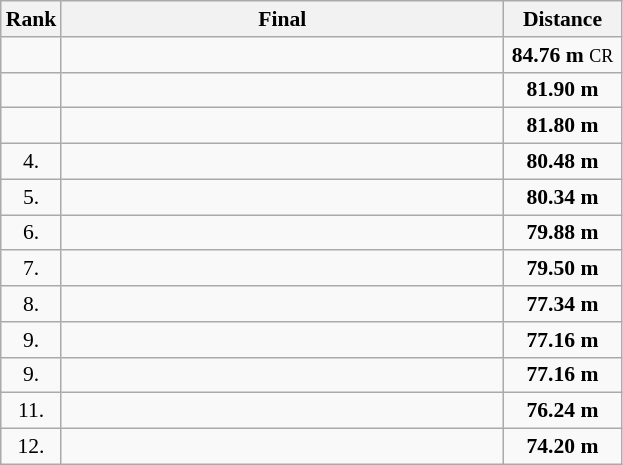<table class="wikitable" style="border-collapse: collapse; font-size: 90%;">
<tr>
<th>Rank</th>
<th style="width: 20em">Final</th>
<th style="width: 5em">Distance</th>
</tr>
<tr>
<td align="center"></td>
<td></td>
<td align="center"><strong>84.76 m</strong> <small>CR</small></td>
</tr>
<tr>
<td align="center"></td>
<td></td>
<td align="center"><strong>81.90 m</strong></td>
</tr>
<tr>
<td align="center"></td>
<td></td>
<td align="center"><strong>81.80 m</strong></td>
</tr>
<tr>
<td align="center">4.</td>
<td></td>
<td align="center"><strong>80.48 m</strong></td>
</tr>
<tr>
<td align="center">5.</td>
<td></td>
<td align="center"><strong>80.34 m</strong></td>
</tr>
<tr>
<td align="center">6.</td>
<td></td>
<td align="center"><strong>79.88 m</strong></td>
</tr>
<tr>
<td align="center">7.</td>
<td></td>
<td align="center"><strong>79.50 m</strong></td>
</tr>
<tr>
<td align="center">8.</td>
<td></td>
<td align="center"><strong>77.34 m</strong></td>
</tr>
<tr>
<td align="center">9.</td>
<td></td>
<td align="center"><strong>77.16 m</strong></td>
</tr>
<tr>
<td align="center">9.</td>
<td></td>
<td align="center"><strong>77.16 m</strong></td>
</tr>
<tr>
<td align="center">11.</td>
<td></td>
<td align="center"><strong>76.24 m</strong></td>
</tr>
<tr>
<td align="center">12.</td>
<td></td>
<td align="center"><strong>74.20 m</strong></td>
</tr>
</table>
